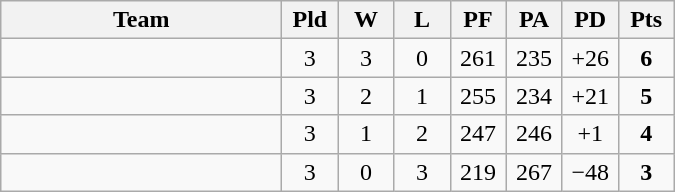<table class=wikitable style="text-align:center">
<tr>
<th width=180>Team</th>
<th width=30>Pld</th>
<th width=30>W</th>
<th width=30>L</th>
<th width=30>PF</th>
<th width=30>PA</th>
<th width=30>PD</th>
<th width=30>Pts</th>
</tr>
<tr>
<td align="left"></td>
<td>3</td>
<td>3</td>
<td>0</td>
<td>261</td>
<td>235</td>
<td>+26</td>
<td><strong>6</strong></td>
</tr>
<tr>
<td align="left"></td>
<td>3</td>
<td>2</td>
<td>1</td>
<td>255</td>
<td>234</td>
<td>+21</td>
<td><strong>5</strong></td>
</tr>
<tr>
<td align="left"></td>
<td>3</td>
<td>1</td>
<td>2</td>
<td>247</td>
<td>246</td>
<td>+1</td>
<td><strong>4</strong></td>
</tr>
<tr>
<td align="left"></td>
<td>3</td>
<td>0</td>
<td>3</td>
<td>219</td>
<td>267</td>
<td>−48</td>
<td><strong>3</strong></td>
</tr>
</table>
